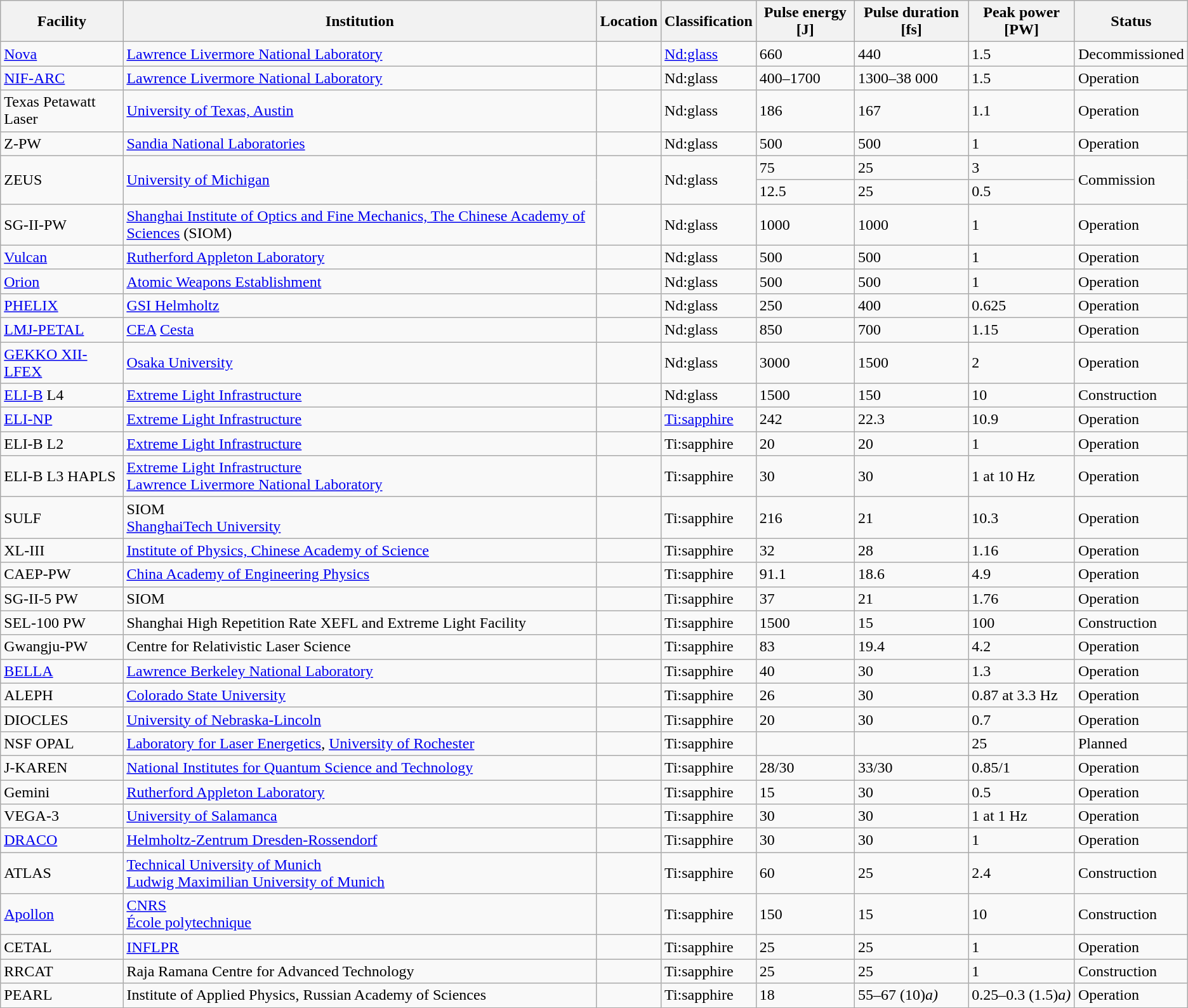<table class="wikitable">
<tr>
<th>Facility</th>
<th>Institution</th>
<th>Location</th>
<th>Classification</th>
<th>Pulse energy [J]</th>
<th>Pulse duration [fs]</th>
<th>Peak power [PW]</th>
<th>Status</th>
</tr>
<tr>
<td><a href='#'>Nova</a></td>
<td><a href='#'>Lawrence Livermore National Laboratory</a></td>
<td></td>
<td><a href='#'>Nd:glass</a></td>
<td>660</td>
<td>440</td>
<td>1.5</td>
<td>Decommissioned</td>
</tr>
<tr>
<td><a href='#'>NIF-ARC</a></td>
<td><a href='#'>Lawrence Livermore National Laboratory</a></td>
<td></td>
<td>Nd:glass</td>
<td>400–1700</td>
<td>1300–38 000</td>
<td>1.5</td>
<td>Operation</td>
</tr>
<tr>
<td>Texas Petawatt Laser</td>
<td><a href='#'>University of Texas, Austin</a></td>
<td></td>
<td>Nd:glass</td>
<td>186</td>
<td>167</td>
<td>1.1</td>
<td>Operation</td>
</tr>
<tr>
<td>Z-PW</td>
<td><a href='#'>Sandia National Laboratories</a></td>
<td></td>
<td>Nd:glass</td>
<td>500</td>
<td>500</td>
<td>1</td>
<td>Operation</td>
</tr>
<tr>
<td rowspan="2">ZEUS</td>
<td rowspan="2"><a href='#'>University of Michigan</a></td>
<td rowspan="2"></td>
<td rowspan="2">Nd:glass</td>
<td>75</td>
<td>25</td>
<td>3</td>
<td rowspan="2">Commission</td>
</tr>
<tr>
<td>12.5</td>
<td>25</td>
<td>0.5</td>
</tr>
<tr>
<td>SG-II-PW</td>
<td><a href='#'>Shanghai Institute of Optics and Fine Mechanics, The Chinese Academy of Sciences</a> (SIOM)</td>
<td></td>
<td>Nd:glass</td>
<td>1000</td>
<td>1000</td>
<td>1</td>
<td>Operation</td>
</tr>
<tr>
<td><a href='#'>Vulcan</a></td>
<td><a href='#'>Rutherford Appleton Laboratory</a></td>
<td></td>
<td>Nd:glass</td>
<td>500</td>
<td>500</td>
<td>1</td>
<td>Operation</td>
</tr>
<tr>
<td><a href='#'>Orion</a></td>
<td><a href='#'>Atomic Weapons Establishment</a></td>
<td></td>
<td>Nd:glass</td>
<td>500</td>
<td>500</td>
<td>1</td>
<td>Operation</td>
</tr>
<tr>
<td><a href='#'>PHELIX</a></td>
<td><a href='#'>GSI Helmholtz</a></td>
<td></td>
<td>Nd:glass</td>
<td>250</td>
<td>400</td>
<td>0.625</td>
<td>Operation</td>
</tr>
<tr>
<td><a href='#'>LMJ-PETAL</a></td>
<td><a href='#'>CEA</a> <a href='#'>Cesta</a></td>
<td></td>
<td>Nd:glass</td>
<td>850</td>
<td>700</td>
<td>1.15</td>
<td>Operation</td>
</tr>
<tr>
<td><a href='#'>GEKKO XII-LFEX</a></td>
<td><a href='#'>Osaka University</a></td>
<td></td>
<td>Nd:glass</td>
<td>3000</td>
<td>1500</td>
<td>2</td>
<td>Operation</td>
</tr>
<tr>
<td><a href='#'>ELI-B</a> L4</td>
<td><a href='#'>Extreme Light Infrastructure</a></td>
<td></td>
<td>Nd:glass</td>
<td>1500</td>
<td>150</td>
<td>10</td>
<td>Construction</td>
</tr>
<tr>
<td><a href='#'>ELI-NP</a></td>
<td><a href='#'>Extreme Light Infrastructure</a></td>
<td></td>
<td><a href='#'>Ti:sapphire</a></td>
<td>242</td>
<td>22.3</td>
<td>10.9</td>
<td>Operation</td>
</tr>
<tr>
<td>ELI-B L2</td>
<td><a href='#'>Extreme Light Infrastructure</a></td>
<td></td>
<td>Ti:sapphire</td>
<td>20</td>
<td>20</td>
<td>1</td>
<td>Operation</td>
</tr>
<tr>
<td>ELI-B L3 HAPLS</td>
<td><a href='#'>Extreme Light Infrastructure</a><br><a href='#'>Lawrence Livermore National Laboratory</a></td>
<td><br></td>
<td>Ti:sapphire</td>
<td>30</td>
<td>30</td>
<td>1 at 10 Hz</td>
<td>Operation</td>
</tr>
<tr>
<td>SULF</td>
<td>SIOM<br><a href='#'>ShanghaiTech University</a></td>
<td></td>
<td>Ti:sapphire</td>
<td>216</td>
<td>21</td>
<td>10.3</td>
<td>Operation</td>
</tr>
<tr>
<td>XL-III</td>
<td><a href='#'>Institute of Physics, Chinese Academy of Science</a></td>
<td></td>
<td>Ti:sapphire</td>
<td>32</td>
<td>28</td>
<td>1.16</td>
<td>Operation</td>
</tr>
<tr>
<td>CAEP-PW</td>
<td><a href='#'>China Academy of Engineering Physics</a></td>
<td></td>
<td>Ti:sapphire</td>
<td>91.1</td>
<td>18.6</td>
<td>4.9</td>
<td>Operation</td>
</tr>
<tr>
<td>SG-II-5 PW</td>
<td>SIOM</td>
<td></td>
<td>Ti:sapphire</td>
<td>37</td>
<td>21</td>
<td>1.76</td>
<td>Operation</td>
</tr>
<tr>
<td>SEL-100 PW</td>
<td>Shanghai High Repetition Rate XEFL and Extreme Light Facility</td>
<td></td>
<td>Ti:sapphire</td>
<td>1500</td>
<td>15</td>
<td>100</td>
<td>Construction</td>
</tr>
<tr>
<td>Gwangju-PW</td>
<td>Centre for Relativistic Laser Science</td>
<td></td>
<td>Ti:sapphire</td>
<td>83</td>
<td>19.4</td>
<td>4.2</td>
<td>Operation</td>
</tr>
<tr>
<td><a href='#'>BELLA</a></td>
<td><a href='#'>Lawrence Berkeley National Laboratory</a></td>
<td></td>
<td>Ti:sapphire</td>
<td>40</td>
<td>30</td>
<td>1.3</td>
<td>Operation</td>
</tr>
<tr>
<td>ALEPH</td>
<td><a href='#'>Colorado State University</a></td>
<td></td>
<td>Ti:sapphire</td>
<td>26</td>
<td>30</td>
<td>0.87 at 3.3 Hz</td>
<td>Operation</td>
</tr>
<tr>
<td>DIOCLES</td>
<td><a href='#'>University of Nebraska-Lincoln</a></td>
<td></td>
<td>Ti:sapphire</td>
<td>20</td>
<td>30</td>
<td>0.7</td>
<td>Operation</td>
</tr>
<tr>
<td>NSF OPAL</td>
<td><a href='#'>Laboratory for Laser Energetics</a>, <a href='#'>University of Rochester</a></td>
<td></td>
<td>Ti:sapphire</td>
<td></td>
<td></td>
<td>25</td>
<td>Planned</td>
</tr>
<tr>
<td>J-KAREN</td>
<td><a href='#'>National Institutes for Quantum Science and Technology</a></td>
<td></td>
<td>Ti:sapphire</td>
<td>28/30</td>
<td>33/30</td>
<td>0.85/1</td>
<td>Operation</td>
</tr>
<tr>
<td>Gemini</td>
<td><a href='#'>Rutherford Appleton Laboratory</a></td>
<td></td>
<td>Ti:sapphire</td>
<td>15</td>
<td>30</td>
<td>0.5</td>
<td>Operation</td>
</tr>
<tr>
<td>VEGA-3</td>
<td><a href='#'>University of Salamanca</a></td>
<td></td>
<td>Ti:sapphire</td>
<td>30</td>
<td>30</td>
<td>1 at 1 Hz</td>
<td>Operation</td>
</tr>
<tr>
<td><a href='#'>DRACO</a></td>
<td><a href='#'>Helmholtz-Zentrum Dresden-Rossendorf</a></td>
<td></td>
<td>Ti:sapphire</td>
<td>30</td>
<td>30</td>
<td>1</td>
<td>Operation</td>
</tr>
<tr>
<td>ATLAS</td>
<td><a href='#'>Technical University of Munich</a><br><a href='#'>Ludwig Maximilian University of Munich</a></td>
<td></td>
<td>Ti:sapphire</td>
<td>60</td>
<td>25</td>
<td>2.4</td>
<td>Construction</td>
</tr>
<tr>
<td><a href='#'>Apollon</a></td>
<td><a href='#'>CNRS</a><br><a href='#'>École polytechnique</a></td>
<td></td>
<td>Ti:sapphire</td>
<td>150</td>
<td>15</td>
<td>10</td>
<td>Construction</td>
</tr>
<tr>
<td>CETAL</td>
<td><a href='#'>INFLPR</a></td>
<td></td>
<td>Ti:sapphire</td>
<td>25</td>
<td>25</td>
<td>1</td>
<td>Operation</td>
</tr>
<tr>
<td>RRCAT</td>
<td>Raja Ramana Centre for Advanced Technology</td>
<td></td>
<td>Ti:sapphire</td>
<td>25</td>
<td>25</td>
<td>1</td>
<td>Construction</td>
</tr>
<tr>
<td>PEARL</td>
<td>Institute of Applied Physics, Russian Academy of Sciences</td>
<td></td>
<td>Ti:sapphire</td>
<td>18</td>
<td>55–67 (10)<em>a)</em></td>
<td>0.25–0.3 (1.5)<em>a)</em></td>
<td>Operation</td>
</tr>
</table>
